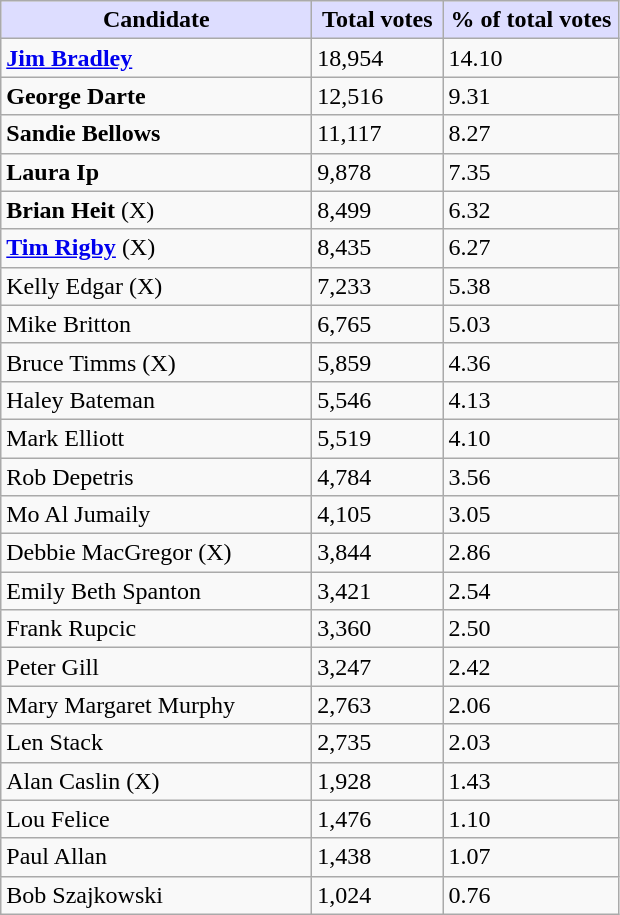<table class="wikitable">
<tr>
<th style="background:#ddf; width:200px;">Candidate</th>
<th style="background:#ddf; width:80px;">Total votes</th>
<th style="background:#ddf; width:110px;">% of total votes</th>
</tr>
<tr>
<td><strong><a href='#'>Jim Bradley</a></strong></td>
<td>18,954</td>
<td>14.10</td>
</tr>
<tr>
<td><strong>George Darte</strong></td>
<td>12,516</td>
<td>9.31</td>
</tr>
<tr>
<td><strong>Sandie Bellows</strong></td>
<td>11,117</td>
<td>8.27</td>
</tr>
<tr>
<td><strong>Laura Ip</strong></td>
<td>9,878</td>
<td>7.35</td>
</tr>
<tr>
<td><strong>Brian Heit</strong> (X)</td>
<td>8,499</td>
<td>6.32</td>
</tr>
<tr>
<td><strong><a href='#'>Tim Rigby</a></strong> (X)</td>
<td>8,435</td>
<td>6.27</td>
</tr>
<tr>
<td>Kelly Edgar (X)</td>
<td>7,233</td>
<td>5.38</td>
</tr>
<tr>
<td>Mike Britton</td>
<td>6,765</td>
<td>5.03</td>
</tr>
<tr>
<td>Bruce Timms (X)</td>
<td>5,859</td>
<td>4.36</td>
</tr>
<tr>
<td>Haley Bateman</td>
<td>5,546</td>
<td>4.13</td>
</tr>
<tr>
<td>Mark Elliott</td>
<td>5,519</td>
<td>4.10</td>
</tr>
<tr>
<td>Rob Depetris</td>
<td>4,784</td>
<td>3.56</td>
</tr>
<tr>
<td>Mo Al Jumaily</td>
<td>4,105</td>
<td>3.05</td>
</tr>
<tr>
<td>Debbie MacGregor (X)</td>
<td>3,844</td>
<td>2.86</td>
</tr>
<tr>
<td>Emily Beth Spanton</td>
<td>3,421</td>
<td>2.54</td>
</tr>
<tr>
<td>Frank Rupcic</td>
<td>3,360</td>
<td>2.50</td>
</tr>
<tr>
<td>Peter Gill</td>
<td>3,247</td>
<td>2.42</td>
</tr>
<tr>
<td>Mary Margaret Murphy</td>
<td>2,763</td>
<td>2.06</td>
</tr>
<tr>
<td>Len Stack</td>
<td>2,735</td>
<td>2.03</td>
</tr>
<tr>
<td>Alan Caslin (X)</td>
<td>1,928</td>
<td>1.43</td>
</tr>
<tr>
<td>Lou Felice</td>
<td>1,476</td>
<td>1.10</td>
</tr>
<tr>
<td>Paul Allan</td>
<td>1,438</td>
<td>1.07</td>
</tr>
<tr>
<td>Bob Szajkowski</td>
<td>1,024</td>
<td>0.76</td>
</tr>
</table>
